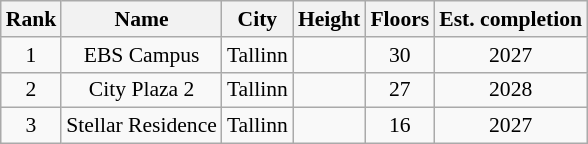<table style="font-size: 90%; text-align: center;" class="wikitable sortable">
<tr>
<th>Rank</th>
<th>Name</th>
<th>City</th>
<th>Height</th>
<th>Floors</th>
<th>Est. completion</th>
</tr>
<tr>
<td>1</td>
<td>EBS Campus</td>
<td>Tallinn</td>
<td></td>
<td>30</td>
<td>2027</td>
</tr>
<tr>
<td>2</td>
<td>City Plaza 2</td>
<td>Tallinn</td>
<td></td>
<td>27</td>
<td>2028</td>
</tr>
<tr>
<td>3</td>
<td>Stellar Residence</td>
<td>Tallinn</td>
<td></td>
<td>16</td>
<td>2027</td>
</tr>
</table>
